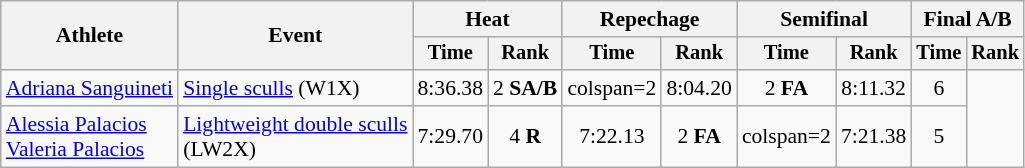<table class=wikitable style=font-size:90%;text-align:center>
<tr>
<th rowspan=2>Athlete</th>
<th rowspan=2>Event</th>
<th colspan=2>Heat</th>
<th colspan=2>Repechage</th>
<th colspan=2>Semifinal</th>
<th colspan=2>Final A/B</th>
</tr>
<tr style=font-size:95%>
<th>Time</th>
<th>Rank</th>
<th>Time</th>
<th>Rank</th>
<th>Time</th>
<th>Rank</th>
<th>Time</th>
<th>Rank</th>
</tr>
<tr>
<td align=left><a href='#'>Adriana Sanguineti</a></td>
<td align=left><a href='#'>Single sculls</a> (W1X)</td>
<td>8:36.38</td>
<td>2 <strong>SA/B</strong></td>
<td>colspan=2 </td>
<td>8:04.20</td>
<td>2 <strong>FA</strong></td>
<td>8:11.32</td>
<td>6</td>
</tr>
<tr>
<td align=left><a href='#'>Alessia Palacios</a><br><a href='#'>Valeria Palacios</a></td>
<td align=left><a href='#'>Lightweight double sculls</a><br>(LW2X)</td>
<td>7:29.70</td>
<td>4 <strong>R</strong></td>
<td>7:22.13</td>
<td>2 <strong>FA</strong></td>
<td>colspan=2 </td>
<td>7:21.38</td>
<td>5</td>
</tr>
</table>
